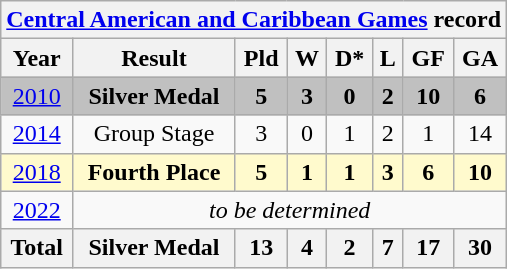<table class="wikitable" style="text-align: center;">
<tr>
<th colspan=8><a href='#'>Central American and Caribbean Games</a> record</th>
</tr>
<tr>
<th>Year</th>
<th>Result</th>
<th>Pld</th>
<th>W</th>
<th>D*</th>
<th>L</th>
<th>GF</th>
<th>GA</th>
</tr>
<tr bgcolor=silver>
<td> <a href='#'>2010</a></td>
<td><strong>Silver Medal</strong></td>
<td><strong>5</strong></td>
<td><strong>3</strong></td>
<td><strong>0</strong></td>
<td><strong>2</strong></td>
<td><strong>10</strong></td>
<td><strong>6</strong></td>
</tr>
<tr>
<td> <a href='#'>2014</a></td>
<td>Group Stage</td>
<td>3</td>
<td>0</td>
<td>1</td>
<td>2</td>
<td>1</td>
<td>14</td>
</tr>
<tr bgcolor=LemonChiffon>
<td> <a href='#'>2018</a></td>
<td><strong>Fourth Place</strong></td>
<td><strong>5</strong></td>
<td><strong>1</strong></td>
<td><strong>1</strong></td>
<td><strong>3</strong></td>
<td><strong>6</strong></td>
<td><strong>10</strong></td>
</tr>
<tr>
<td> <a href='#'>2022</a></td>
<td colspan=8><em>to be determined</em></td>
</tr>
<tr>
<th>Total</th>
<th>Silver Medal</th>
<th>13</th>
<th>4</th>
<th>2</th>
<th>7</th>
<th>17</th>
<th>30</th>
</tr>
</table>
